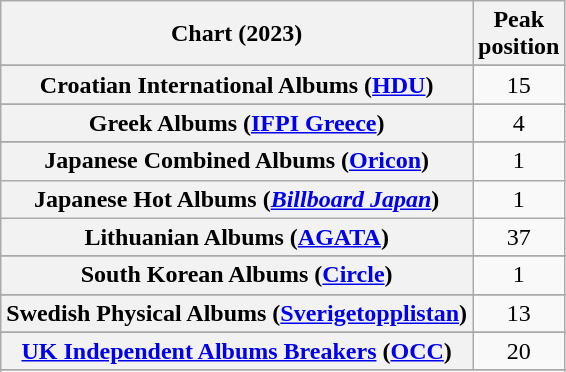<table class="wikitable plainrowheaders sortable" style="text-align:center">
<tr>
<th scope="col">Chart (2023)</th>
<th scope="col">Peak<br>position</th>
</tr>
<tr>
</tr>
<tr>
</tr>
<tr>
</tr>
<tr>
</tr>
<tr>
</tr>
<tr>
<th scope="row">Croatian International Albums (<a href='#'>HDU</a>)</th>
<td>15</td>
</tr>
<tr>
</tr>
<tr>
</tr>
<tr>
</tr>
<tr>
</tr>
<tr>
<th scope="row">Greek Albums (<a href='#'>IFPI Greece</a>)</th>
<td>4</td>
</tr>
<tr>
</tr>
<tr>
</tr>
<tr>
</tr>
<tr>
<th scope="row">Japanese Combined Albums (<a href='#'>Oricon</a>)</th>
<td>1</td>
</tr>
<tr>
<th scope="row">Japanese Hot Albums (<em><a href='#'>Billboard Japan</a></em>)</th>
<td>1</td>
</tr>
<tr>
<th scope="row">Lithuanian Albums (<a href='#'>AGATA</a>)</th>
<td>37</td>
</tr>
<tr>
</tr>
<tr>
</tr>
<tr>
</tr>
<tr>
<th scope="row">South Korean Albums (<a href='#'>Circle</a>)</th>
<td>1</td>
</tr>
<tr>
</tr>
<tr>
<th scope="row">Swedish Physical Albums (<a href='#'>Sverigetopplistan</a>)</th>
<td>13</td>
</tr>
<tr>
</tr>
<tr>
</tr>
<tr>
<th scope="row"><a href='#'>UK Independent Albums Breakers</a> (<a href='#'>OCC</a>)</th>
<td>20</td>
</tr>
<tr>
</tr>
<tr>
</tr>
</table>
